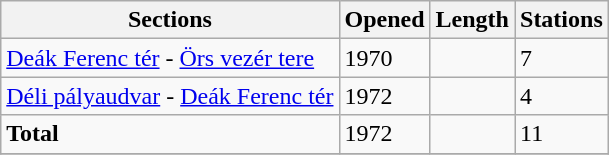<table class="wikitable">
<tr>
<th>Sections</th>
<th>Opened</th>
<th>Length</th>
<th>Stations</th>
</tr>
<tr>
<td><a href='#'>Deák Ferenc tér</a> - <a href='#'>Örs vezér tere</a></td>
<td>1970</td>
<td></td>
<td>7</td>
</tr>
<tr>
<td><a href='#'>Déli pályaudvar</a> - <a href='#'>Deák Ferenc tér</a></td>
<td>1972</td>
<td></td>
<td>4</td>
</tr>
<tr>
<td><strong>Total</strong></td>
<td>1972</td>
<td></td>
<td>11</td>
</tr>
<tr>
</tr>
</table>
